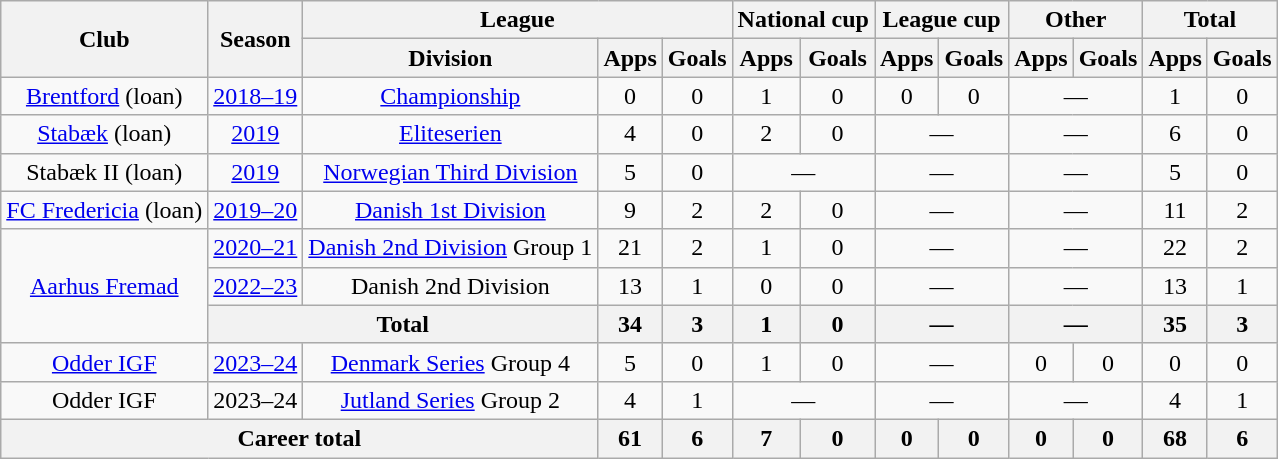<table class="wikitable" style="text-align: center;">
<tr>
<th rowspan="2">Club</th>
<th rowspan="2">Season</th>
<th colspan="3">League</th>
<th colspan="2">National cup</th>
<th colspan="2">League cup</th>
<th colspan="2">Other</th>
<th colspan="2">Total</th>
</tr>
<tr>
<th>Division</th>
<th>Apps</th>
<th>Goals</th>
<th>Apps</th>
<th>Goals</th>
<th>Apps</th>
<th>Goals</th>
<th>Apps</th>
<th>Goals</th>
<th>Apps</th>
<th>Goals</th>
</tr>
<tr>
<td><a href='#'>Brentford</a> (loan)</td>
<td><a href='#'>2018–19</a></td>
<td><a href='#'>Championship</a></td>
<td>0</td>
<td>0</td>
<td>1</td>
<td>0</td>
<td>0</td>
<td>0</td>
<td colspan="2">—</td>
<td>1</td>
<td>0</td>
</tr>
<tr>
<td><a href='#'>Stabæk</a> (loan)</td>
<td><a href='#'>2019</a></td>
<td><a href='#'>Eliteserien</a></td>
<td>4</td>
<td>0</td>
<td>2</td>
<td>0</td>
<td colspan="2">—</td>
<td colspan="2">—</td>
<td>6</td>
<td>0</td>
</tr>
<tr>
<td>Stabæk II (loan)</td>
<td><a href='#'>2019</a></td>
<td><a href='#'>Norwegian Third Division</a></td>
<td>5</td>
<td>0</td>
<td colspan="2">—</td>
<td colspan="2">—</td>
<td colspan="2">—</td>
<td>5</td>
<td>0</td>
</tr>
<tr>
<td><a href='#'>FC Fredericia</a> (loan)</td>
<td><a href='#'>2019–20</a></td>
<td><a href='#'>Danish 1st Division</a></td>
<td>9</td>
<td>2</td>
<td>2</td>
<td>0</td>
<td colspan="2">—</td>
<td colspan="2">—</td>
<td>11</td>
<td>2</td>
</tr>
<tr>
<td rowspan="3"><a href='#'>Aarhus Fremad</a></td>
<td><a href='#'>2020–21</a></td>
<td><a href='#'>Danish 2nd Division</a> Group 1</td>
<td>21</td>
<td>2</td>
<td>1</td>
<td>0</td>
<td colspan="2">—</td>
<td colspan="2">—</td>
<td>22</td>
<td>2</td>
</tr>
<tr>
<td><a href='#'>2022–23</a></td>
<td>Danish 2nd Division</td>
<td>13</td>
<td>1</td>
<td>0</td>
<td>0</td>
<td colspan="2">—</td>
<td colspan="2">—</td>
<td>13</td>
<td>1</td>
</tr>
<tr>
<th colspan="2">Total</th>
<th>34</th>
<th>3</th>
<th>1</th>
<th>0</th>
<th colspan="2">—</th>
<th colspan="2">—</th>
<th>35</th>
<th>3</th>
</tr>
<tr>
<td><a href='#'>Odder IGF</a></td>
<td><a href='#'>2023–24</a></td>
<td><a href='#'>Denmark Series</a> Group 4</td>
<td>5</td>
<td>0</td>
<td>1</td>
<td>0</td>
<td colspan="2">—</td>
<td>0</td>
<td>0</td>
<td>0</td>
<td>0</td>
</tr>
<tr>
<td>Odder IGF</td>
<td>2023–24</td>
<td><a href='#'>Jutland Series</a> Group 2</td>
<td>4</td>
<td>1</td>
<td colspan="2">—</td>
<td colspan="2">—</td>
<td colspan="2">—</td>
<td>4</td>
<td>1</td>
</tr>
<tr>
<th colspan="3">Career total</th>
<th>61</th>
<th>6</th>
<th>7</th>
<th>0</th>
<th>0</th>
<th>0</th>
<th>0</th>
<th>0</th>
<th>68</th>
<th>6</th>
</tr>
</table>
